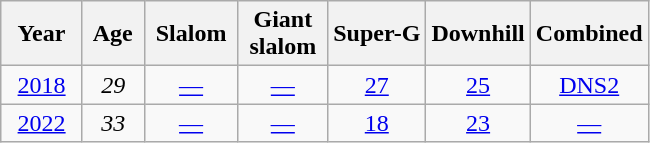<table class=wikitable style="text-align:center">
<tr>
<th>  Year  </th>
<th> Age </th>
<th> Slalom </th>
<th> Giant <br> slalom </th>
<th>Super-G</th>
<th>Downhill</th>
<th>Combined</th>
</tr>
<tr>
<td><a href='#'>2018</a></td>
<td><em>29</em></td>
<td><a href='#'>—</a></td>
<td><a href='#'>—</a></td>
<td><a href='#'>27</a></td>
<td><a href='#'>25</a></td>
<td><a href='#'>DNS2</a></td>
</tr>
<tr>
<td><a href='#'>2022</a></td>
<td><em>33</em></td>
<td><a href='#'>—</a></td>
<td><a href='#'>—</a></td>
<td><a href='#'>18</a></td>
<td><a href='#'>23</a></td>
<td><a href='#'>—</a></td>
</tr>
</table>
